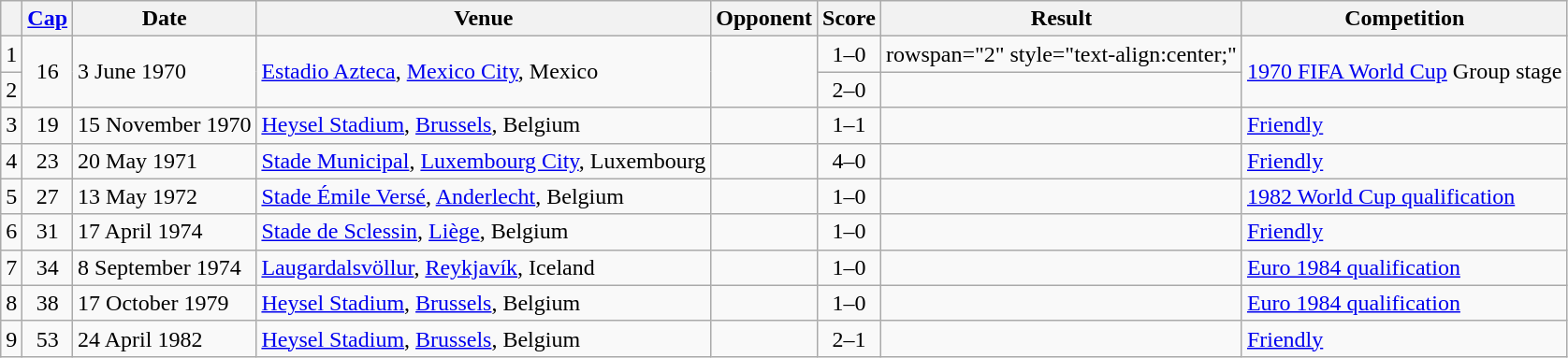<table class="wikitable sortable">
<tr>
<th scope="col"></th>
<th scope="col"><a href='#'>Cap</a></th>
<th scope="col">Date</th>
<th scope="col">Venue</th>
<th scope="col">Opponent</th>
<th scope="col">Score</th>
<th scope="col">Result</th>
<th scope="col">Competition</th>
</tr>
<tr>
<td align="center">1</td>
<td rowspan="2" align="center">16</td>
<td rowspan="2">3 June 1970</td>
<td rowspan="2"><a href='#'>Estadio Azteca</a>, <a href='#'>Mexico City</a>, Mexico</td>
<td rowspan="2"></td>
<td align="center">1–0</td>
<td>rowspan="2" style="text-align:center;" </td>
<td rowspan="2"><a href='#'>1970 FIFA World Cup</a> Group stage</td>
</tr>
<tr>
<td align="center">2</td>
<td align="center">2–0</td>
</tr>
<tr>
<td align="center">3</td>
<td align="center">19</td>
<td>15 November 1970</td>
<td><a href='#'>Heysel Stadium</a>, <a href='#'>Brussels</a>, Belgium</td>
<td></td>
<td align="center">1–1</td>
<td></td>
<td><a href='#'>Friendly</a></td>
</tr>
<tr>
<td align="center">4</td>
<td align="center">23</td>
<td>20 May 1971</td>
<td><a href='#'>Stade Municipal</a>, <a href='#'>Luxembourg City</a>, Luxembourg</td>
<td></td>
<td align="center">4–0</td>
<td></td>
<td><a href='#'>Friendly</a></td>
</tr>
<tr>
<td align="center">5</td>
<td align="center">27</td>
<td>13 May 1972</td>
<td><a href='#'>Stade Émile Versé</a>, <a href='#'>Anderlecht</a>, Belgium</td>
<td></td>
<td align="center">1–0</td>
<td></td>
<td><a href='#'>1982 World Cup qualification</a></td>
</tr>
<tr>
<td align="center">6</td>
<td align="center">31</td>
<td>17 April 1974</td>
<td><a href='#'>Stade de Sclessin</a>, <a href='#'>Liège</a>, Belgium</td>
<td></td>
<td align="center">1–0</td>
<td></td>
<td><a href='#'>Friendly</a></td>
</tr>
<tr>
<td align="center">7</td>
<td align="center">34</td>
<td>8 September 1974</td>
<td><a href='#'>Laugardalsvöllur</a>, <a href='#'>Reykjavík</a>, Iceland</td>
<td></td>
<td align="center">1–0</td>
<td></td>
<td><a href='#'>Euro 1984 qualification</a></td>
</tr>
<tr>
<td align="center">8</td>
<td align="center">38</td>
<td>17 October 1979</td>
<td><a href='#'>Heysel Stadium</a>, <a href='#'>Brussels</a>, Belgium</td>
<td></td>
<td align="center">1–0</td>
<td></td>
<td><a href='#'>Euro 1984 qualification</a></td>
</tr>
<tr>
<td align="center">9</td>
<td align="center">53</td>
<td>24 April 1982</td>
<td><a href='#'>Heysel Stadium</a>, <a href='#'>Brussels</a>, Belgium</td>
<td></td>
<td align="center">2–1</td>
<td></td>
<td><a href='#'>Friendly</a></td>
</tr>
</table>
